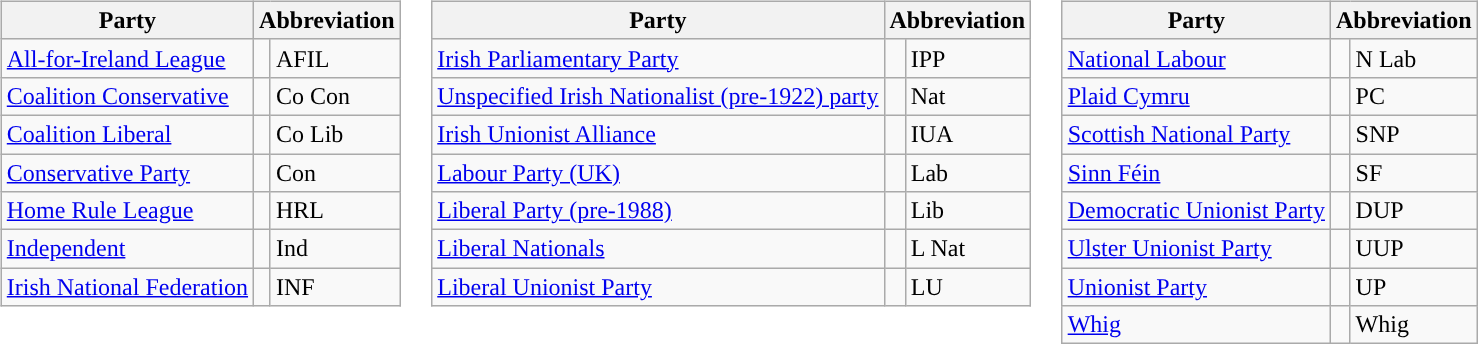<table>
<tr>
<td valign="top"><br><table class="wikitable">
<tr>
<th>Party</th>
<th colspan="2">Abbreviation</th>
</tr>
<tr>
<td><a href='#'>All-for-Ireland League</a></td>
<td style="background:"></td>
<td>AFIL</td>
</tr>
<tr>
<td><a href='#'>Coalition Conservative</a></td>
<td style="background:"></td>
<td>Co Con</td>
</tr>
<tr>
<td><a href='#'>Coalition Liberal</a></td>
<td style="background:"></td>
<td>Co Lib</td>
</tr>
<tr>
<td><a href='#'>Conservative Party</a></td>
<td style="background:"></td>
<td>Con</td>
</tr>
<tr>
<td><a href='#'>Home Rule League</a></td>
<td style="background:"></td>
<td>HRL</td>
</tr>
<tr>
<td><a href='#'>Independent</a></td>
<td style="background:"></td>
<td>Ind</td>
</tr>
<tr>
<td><a href='#'>Irish National Federation</a></td>
<td style="background:"></td>
<td>INF</td>
</tr>
</table>
</td>
<td valign="top"><br><table class="wikitable">
<tr>
<th>Party</th>
<th colspan="2">Abbreviation</th>
</tr>
<tr>
<td><a href='#'>Irish Parliamentary Party</a></td>
<td style="background:"></td>
<td>IPP</td>
</tr>
<tr>
<td><a href='#'>Unspecified Irish Nationalist (pre-1922) party</a></td>
<td style="background:"></td>
<td>Nat</td>
</tr>
<tr>
<td><a href='#'>Irish Unionist Alliance</a></td>
<td style="background:"></td>
<td>IUA</td>
</tr>
<tr>
<td><a href='#'>Labour Party (UK)</a></td>
<td style="background:"></td>
<td>Lab</td>
</tr>
<tr>
<td><a href='#'>Liberal Party (pre-1988)</a></td>
<td style="background:"></td>
<td>Lib</td>
</tr>
<tr>
<td><a href='#'>Liberal Nationals</a></td>
<td style="background:"></td>
<td>L Nat</td>
</tr>
<tr>
<td><a href='#'>Liberal Unionist Party</a></td>
<td style="background:"></td>
<td>LU</td>
</tr>
</table>
</td>
<td valign="top"><br><table class="wikitable">
<tr>
<th>Party</th>
<th colspan="2">Abbreviation</th>
</tr>
<tr>
<td><a href='#'>National Labour</a></td>
<td style="background:"></td>
<td>N Lab</td>
</tr>
<tr>
<td><a href='#'>Plaid Cymru</a></td>
<td style="background:"></td>
<td>PC</td>
</tr>
<tr>
<td><a href='#'>Scottish National Party</a></td>
<td style="background:"></td>
<td>SNP</td>
</tr>
<tr>
<td><a href='#'>Sinn Féin</a></td>
<td style="background:"></td>
<td>SF</td>
</tr>
<tr>
<td><a href='#'>Democratic Unionist Party</a></td>
<td style="background:"></td>
<td>DUP</td>
</tr>
<tr>
<td><a href='#'>Ulster Unionist Party</a></td>
<td style="background:"></td>
<td>UUP</td>
</tr>
<tr>
<td><a href='#'>Unionist Party</a></td>
<td style="background:"></td>
<td>UP</td>
</tr>
<tr>
<td><a href='#'>Whig</a></td>
<td style="background:"></td>
<td>Whig</td>
</tr>
</table>
</td>
</tr>
</table>
